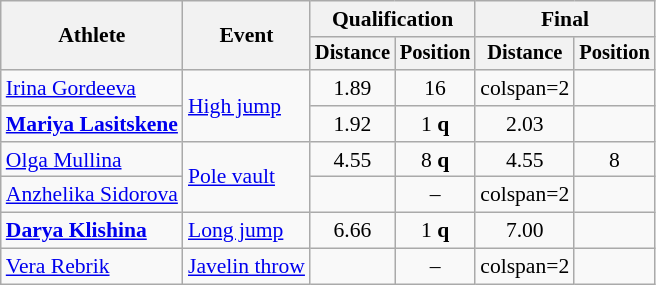<table class=wikitable style="font-size:90%">
<tr>
<th rowspan="2">Athlete</th>
<th rowspan="2">Event</th>
<th colspan="2">Qualification</th>
<th colspan="2">Final</th>
</tr>
<tr style="font-size:95%">
<th>Distance</th>
<th>Position</th>
<th>Distance</th>
<th>Position</th>
</tr>
<tr style=text-align:center>
<td style=text-align:left><a href='#'>Irina Gordeeva</a></td>
<td style=text-align:left rowspan=2><a href='#'>High jump</a></td>
<td>1.89</td>
<td>16</td>
<td>colspan=2 </td>
</tr>
<tr style=text-align:center>
<td style=text-align:left><strong><a href='#'>Mariya Lasitskene</a></strong></td>
<td>1.92</td>
<td>1 <strong>q</strong></td>
<td>2.03</td>
<td></td>
</tr>
<tr style=text-align:center>
<td style=text-align:left><a href='#'>Olga Mullina</a></td>
<td style=text-align:left rowspan=2><a href='#'>Pole vault</a></td>
<td>4.55</td>
<td>8 <strong>q</strong></td>
<td>4.55</td>
<td>8</td>
</tr>
<tr style=text-align:center>
<td style=text-align:left><a href='#'>Anzhelika Sidorova</a></td>
<td></td>
<td>–</td>
<td>colspan=2 </td>
</tr>
<tr style=text-align:center>
<td style=text-align:left><strong><a href='#'>Darya Klishina</a></strong></td>
<td style=text-align:left><a href='#'>Long jump</a></td>
<td>6.66</td>
<td>1 <strong>q</strong></td>
<td>7.00</td>
<td></td>
</tr>
<tr style=text-align:center>
<td style=text-align:left><a href='#'>Vera Rebrik</a></td>
<td style=text-align:left><a href='#'>Javelin throw</a></td>
<td></td>
<td>–</td>
<td>colspan=2 </td>
</tr>
</table>
